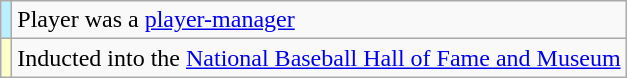<table class="wikitable plainrowheaders">
<tr>
<th scope="row" style="background-color:#bbeeff"></th>
<td>Player was a <a href='#'>player-manager</a></td>
</tr>
<tr>
<th scope="row" style="background-color:#ffffcc"></th>
<td>Inducted into the <a href='#'>National Baseball Hall of Fame and Museum</a></td>
</tr>
</table>
